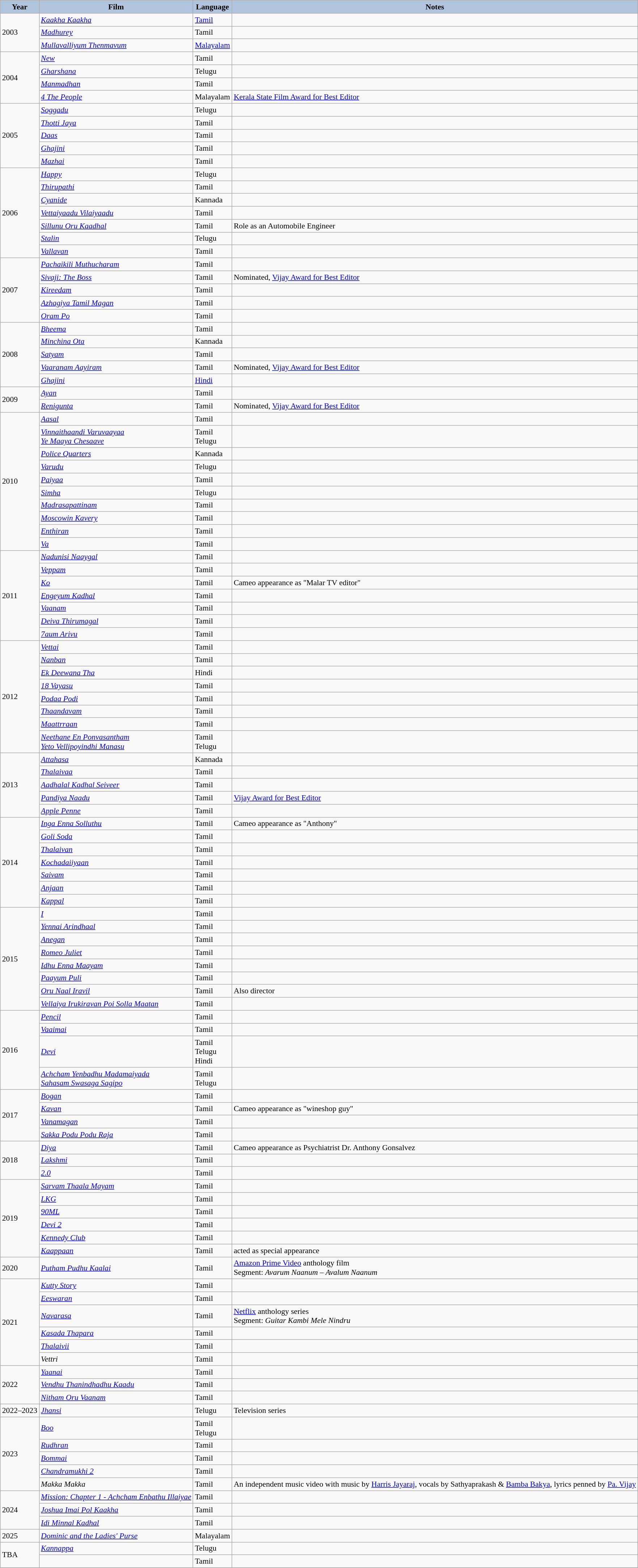<table class="wikitable sortable" style="font-size:90%">
<tr>
<th style="background:#B0C4DE;">Year</th>
<th style="background:#B0C4DE;">Film</th>
<th style="background:#B0C4DE;">Language</th>
<th style="background:#B0C4DE;">Notes</th>
</tr>
<tr>
<td rowspan="3">2003</td>
<td><em><a href='#'>Kaakha Kaakha</a></em></td>
<td><a href='#'>Tamil</a></td>
<td></td>
</tr>
<tr>
<td><em><a href='#'>Madhurey</a></em></td>
<td>Tamil</td>
<td></td>
</tr>
<tr>
<td><em><a href='#'>Mullavalliyum Thenmavum</a></em></td>
<td><a href='#'>Malayalam</a></td>
<td></td>
</tr>
<tr>
<td rowspan="4">2004</td>
<td><em><a href='#'>New</a></em></td>
<td>Tamil</td>
<td></td>
</tr>
<tr>
<td><em><a href='#'>Gharshana</a></em></td>
<td>Telugu</td>
<td></td>
</tr>
<tr>
<td><em><a href='#'>Manmadhan</a></em></td>
<td>Tamil</td>
<td></td>
</tr>
<tr>
<td><em><a href='#'>4 The People</a></em></td>
<td>Malayalam</td>
<td><a href='#'>Kerala State Film Award for Best Editor</a></td>
</tr>
<tr>
<td rowspan="5">2005</td>
<td><em><a href='#'>Soggadu</a></em></td>
<td>Telugu</td>
<td></td>
</tr>
<tr>
<td><em><a href='#'>Thotti Jaya</a></em></td>
<td>Tamil</td>
<td></td>
</tr>
<tr>
<td><em><a href='#'>Daas</a></em></td>
<td>Tamil</td>
<td></td>
</tr>
<tr>
<td><em><a href='#'>Ghajini</a></em></td>
<td>Tamil</td>
<td></td>
</tr>
<tr>
<td><em><a href='#'>Mazhai</a></em></td>
<td>Tamil</td>
<td></td>
</tr>
<tr>
<td rowspan="7">2006</td>
<td><em><a href='#'>Happy</a></em></td>
<td>Telugu</td>
<td></td>
</tr>
<tr>
<td><em><a href='#'>Thirupathi</a></em></td>
<td>Tamil</td>
<td></td>
</tr>
<tr>
<td><em><a href='#'>Cyanide</a></em></td>
<td>Kannada</td>
<td></td>
</tr>
<tr>
<td><em><a href='#'>Vettaiyaadu Vilaiyaadu</a></em></td>
<td>Tamil</td>
<td></td>
</tr>
<tr>
<td><em><a href='#'>Sillunu Oru Kaadhal</a></em></td>
<td>Tamil</td>
<td>Role as an Automobile Engineer</td>
</tr>
<tr>
<td><em><a href='#'>Stalin</a></em></td>
<td>Telugu</td>
<td></td>
</tr>
<tr>
<td><em><a href='#'>Vallavan</a></em></td>
<td>Tamil</td>
<td></td>
</tr>
<tr>
<td rowspan="5">2007</td>
<td><em><a href='#'>Pachaikili Muthucharam</a></em></td>
<td>Tamil</td>
<td></td>
</tr>
<tr>
<td><em><a href='#'>Sivaji: The Boss</a></em></td>
<td>Tamil</td>
<td>Nominated, <a href='#'>Vijay Award for Best Editor</a></td>
</tr>
<tr>
<td><em><a href='#'>Kireedam</a></em></td>
<td>Tamil</td>
<td></td>
</tr>
<tr>
<td><em><a href='#'>Azhagiya Tamil Magan</a></em></td>
<td>Tamil</td>
<td></td>
</tr>
<tr>
<td><em><a href='#'>Oram Po</a></em></td>
<td>Tamil</td>
<td></td>
</tr>
<tr>
<td rowspan="5">2008</td>
<td><em><a href='#'>Bheema</a></em></td>
<td>Tamil</td>
<td></td>
</tr>
<tr>
<td><em><a href='#'>Minchina Ota</a></em></td>
<td>Kannada</td>
<td></td>
</tr>
<tr>
<td><em><a href='#'>Satyam</a></em></td>
<td>Tamil</td>
<td></td>
</tr>
<tr>
<td><em><a href='#'>Vaaranam Aayiram</a></em></td>
<td>Tamil</td>
<td>Nominated, <a href='#'>Vijay Award for Best Editor</a></td>
</tr>
<tr>
<td><em><a href='#'>Ghajini</a></em></td>
<td><a href='#'>Hindi</a></td>
<td></td>
</tr>
<tr>
<td rowspan="2">2009</td>
<td><em><a href='#'>Ayan</a></em></td>
<td>Tamil</td>
<td></td>
</tr>
<tr>
<td><em><a href='#'>Renigunta</a></em></td>
<td>Tamil</td>
<td>Nominated, <a href='#'>Vijay Award for Best Editor</a></td>
</tr>
<tr>
<td rowspan="10">2010</td>
<td><em><a href='#'>Aasal</a></em></td>
<td>Tamil</td>
<td></td>
</tr>
<tr>
<td><em><a href='#'>Vinnaithaandi Varuvaayaa</a></em><br><em><a href='#'>Ye Maaya Chesaave</a></em></td>
<td>Tamil<br>Telugu</td>
<td></td>
</tr>
<tr>
<td><em><a href='#'>Police Quarters</a></em></td>
<td>Kannada</td>
<td></td>
</tr>
<tr>
<td><em><a href='#'>Varudu</a></em></td>
<td>Telugu</td>
<td></td>
</tr>
<tr>
<td><em><a href='#'>Paiyaa</a></em></td>
<td>Tamil</td>
<td></td>
</tr>
<tr>
<td><em><a href='#'>Simha</a></em></td>
<td>Telugu</td>
<td></td>
</tr>
<tr>
<td><em><a href='#'>Madrasapattinam</a></em></td>
<td>Tamil</td>
<td></td>
</tr>
<tr>
<td><em><a href='#'>Moscowin Kavery</a></em></td>
<td>Tamil</td>
<td></td>
</tr>
<tr>
<td><em><a href='#'>Enthiran</a></em></td>
<td>Tamil</td>
<td></td>
</tr>
<tr>
<td><em><a href='#'>Va</a></em></td>
<td>Tamil</td>
<td></td>
</tr>
<tr>
<td rowspan="7">2011</td>
<td><em><a href='#'>Nadunisi Naaygal</a></em></td>
<td>Tamil</td>
<td></td>
</tr>
<tr>
<td><em><a href='#'>Veppam</a></em></td>
<td>Tamil</td>
<td></td>
</tr>
<tr>
<td><em><a href='#'>Ko</a></em></td>
<td>Tamil</td>
<td>Cameo appearance as "Malar TV editor"</td>
</tr>
<tr>
<td><em><a href='#'>Engeyum Kadhal</a></em></td>
<td>Tamil</td>
<td></td>
</tr>
<tr>
<td><em><a href='#'>Vaanam</a></em></td>
<td>Tamil</td>
<td></td>
</tr>
<tr>
<td><em><a href='#'>Deiva Thirumagal</a></em></td>
<td>Tamil</td>
<td></td>
</tr>
<tr>
<td><em><a href='#'>7aum Arivu</a></em></td>
<td>Tamil</td>
<td></td>
</tr>
<tr>
<td rowspan="8">2012</td>
<td><em><a href='#'>Vettai</a></em></td>
<td>Tamil</td>
<td></td>
</tr>
<tr>
<td><em><a href='#'>Nanban</a></em></td>
<td>Tamil</td>
<td></td>
</tr>
<tr>
<td><em><a href='#'>Ek Deewana Tha</a></em></td>
<td>Hindi</td>
<td></td>
</tr>
<tr>
<td><em><a href='#'>18 Vayasu</a></em></td>
<td>Tamil</td>
<td></td>
</tr>
<tr>
<td><em><a href='#'>Podaa Podi</a></em></td>
<td>Tamil</td>
<td></td>
</tr>
<tr>
<td><em><a href='#'>Thaandavam</a></em></td>
<td>Tamil</td>
<td></td>
</tr>
<tr>
<td><em><a href='#'>Maattrraan</a></em></td>
<td>Tamil</td>
<td></td>
</tr>
<tr>
<td><em><a href='#'>Neethane En Ponvasantham</a></em><br> <em><a href='#'>Yeto Vellipoyindhi Manasu</a></em></td>
<td>Tamil<br>Telugu</td>
<td></td>
</tr>
<tr>
<td rowspan="5">2013</td>
<td><em><a href='#'>Attahasa</a></em></td>
<td>Kannada</td>
<td></td>
</tr>
<tr>
<td><em><a href='#'>Thalaivaa</a></em></td>
<td>Tamil</td>
<td></td>
</tr>
<tr>
<td><em><a href='#'>Aadhalal Kadhal Seiveer</a></em></td>
<td>Tamil</td>
<td></td>
</tr>
<tr>
<td><em><a href='#'>Pandiya Naadu</a></em></td>
<td>Tamil</td>
<td><a href='#'>Vijay Award for Best Editor</a></td>
</tr>
<tr>
<td><em><a href='#'>Apple Penne</a></em></td>
<td>Tamil</td>
<td></td>
</tr>
<tr>
<td rowspan="7">2014</td>
<td><em><a href='#'>Inga Enna Solluthu</a></em></td>
<td>Tamil</td>
<td>Cameo appearance as "Anthony"</td>
</tr>
<tr>
<td><em><a href='#'>Goli Soda</a></em></td>
<td>Tamil</td>
<td></td>
</tr>
<tr>
<td><em><a href='#'>Thalaivan</a></em></td>
<td>Tamil</td>
<td></td>
</tr>
<tr>
<td><em><a href='#'>Kochadaiiyaan</a></em></td>
<td>Tamil</td>
<td></td>
</tr>
<tr>
<td><em><a href='#'>Saivam</a></em></td>
<td>Tamil</td>
<td></td>
</tr>
<tr>
<td><em><a href='#'>Anjaan</a></em></td>
<td>Tamil</td>
<td></td>
</tr>
<tr>
<td><em><a href='#'>Kappal</a></em></td>
<td>Tamil</td>
<td></td>
</tr>
<tr>
<td rowspan="8">2015</td>
<td><em><a href='#'>I</a></em></td>
<td>Tamil</td>
<td></td>
</tr>
<tr>
<td><em><a href='#'>Yennai Arindhaal</a></em></td>
<td>Tamil</td>
<td></td>
</tr>
<tr>
<td><em><a href='#'>Anegan</a></em></td>
<td>Tamil</td>
<td></td>
</tr>
<tr>
<td><em><a href='#'>Romeo Juliet</a></em></td>
<td>Tamil</td>
<td></td>
</tr>
<tr>
<td><em><a href='#'>Idhu Enna Maayam</a></em></td>
<td>Tamil</td>
<td></td>
</tr>
<tr>
<td><em><a href='#'>Paayum Puli</a></em></td>
<td>Tamil</td>
<td></td>
</tr>
<tr>
<td><em><a href='#'>Oru Naal Iravil</a></em></td>
<td>Tamil</td>
<td>Also director</td>
</tr>
<tr>
<td><em><a href='#'>Vellaiya Irukiravan Poi Solla Maatan </a></em></td>
<td>Tamil</td>
<td></td>
</tr>
<tr>
<td rowspan="4">2016</td>
<td><em><a href='#'>Pencil</a></em></td>
<td>Tamil</td>
<td></td>
</tr>
<tr>
<td><em><a href='#'>Vaaimai</a></em></td>
<td>Tamil</td>
<td></td>
</tr>
<tr>
<td><em><a href='#'>Devi</a></em></td>
<td>Tamil<br>Telugu<br>Hindi</td>
<td></td>
</tr>
<tr>
<td><em><a href='#'>Achcham Yenbadhu Madamaiyada</a></em><br><em><a href='#'>Sahasam Swasaga Sagipo</a></em></td>
<td>Tamil<br>Telugu</td>
<td></td>
</tr>
<tr>
<td rowspan="4">2017</td>
<td><em><a href='#'>Bogan</a></em></td>
<td>Tamil</td>
<td></td>
</tr>
<tr>
<td><em><a href='#'>Kavan</a></em></td>
<td>Tamil</td>
<td>Cameo appearance as "wineshop guy"</td>
</tr>
<tr>
<td><em><a href='#'>Vanamagan</a></em></td>
<td>Tamil</td>
<td></td>
</tr>
<tr>
<td><em><a href='#'>Sakka Podu Podu Raja</a></em></td>
<td>Tamil</td>
<td></td>
</tr>
<tr>
<td rowspan="3">2018</td>
<td><em><a href='#'>Diya</a></em></td>
<td>Tamil</td>
<td>Cameo appearance as Psychiatrist Dr. Anthony Gonsalvez</td>
</tr>
<tr>
<td><em><a href='#'>Lakshmi</a></em></td>
<td>Tamil</td>
<td></td>
</tr>
<tr>
<td><em><a href='#'>2.0</a></em></td>
<td>Tamil</td>
<td></td>
</tr>
<tr>
<td rowspan="6">2019</td>
<td><em><a href='#'>Sarvam Thaala Mayam</a></em></td>
<td>Tamil</td>
<td></td>
</tr>
<tr>
<td><em><a href='#'>LKG</a></em></td>
<td>Tamil</td>
<td></td>
</tr>
<tr>
<td><em><a href='#'>90ML</a></em></td>
<td>Tamil</td>
<td></td>
</tr>
<tr>
<td><em><a href='#'>Devi 2</a></em></td>
<td>Tamil</td>
<td></td>
</tr>
<tr>
<td><em><a href='#'>Kennedy Club</a></em></td>
<td>Tamil</td>
<td></td>
</tr>
<tr>
<td><em><a href='#'>Kaappaan</a></em></td>
<td>Tamil</td>
<td>acted as special appearance</td>
</tr>
<tr>
<td>2020</td>
<td><em><a href='#'>Putham Pudhu Kaalai</a></em></td>
<td>Tamil</td>
<td><a href='#'>Amazon Prime Video</a> anthology film <br> Segment: <em>Avarum Naanum – Avalum Naanum</em></td>
</tr>
<tr>
<td rowspan="6">2021</td>
<td><em><a href='#'>Kutty Story</a></em></td>
<td>Tamil</td>
<td></td>
</tr>
<tr>
<td><em><a href='#'>Eeswaran</a></em></td>
<td>Tamil</td>
<td></td>
</tr>
<tr>
<td><em><a href='#'>Navarasa</a></em></td>
<td>Tamil</td>
<td><a href='#'>Netflix</a> anthology series <br> Segment: <em>Guitar Kambi Mele Nindru</em></td>
</tr>
<tr>
<td><em><a href='#'>Kasada Thapara</a></em></td>
<td>Tamil</td>
<td></td>
</tr>
<tr>
<td><em><a href='#'>Thalaivii</a></em></td>
<td>Tamil</td>
<td></td>
</tr>
<tr>
<td><em>Vettri</em></td>
<td>Tamil</td>
<td></td>
</tr>
<tr>
<td rowspan="3">2022</td>
<td><em><a href='#'>Yaanai</a></em></td>
<td>Tamil</td>
<td></td>
</tr>
<tr>
<td><em><a href='#'>Vendhu Thanindhadhu Kaadu</a></em></td>
<td>Tamil</td>
<td></td>
</tr>
<tr>
<td><em><a href='#'>Nitham Oru Vaanam</a></em></td>
<td>Tamil</td>
<td></td>
</tr>
<tr>
<td>2022–2023</td>
<td><em><a href='#'>Jhansi</a></em></td>
<td>Telugu</td>
<td>Television series</td>
</tr>
<tr>
<td rowspan="5">2023</td>
<td><em><a href='#'>Boo</a></em></td>
<td>Tamil<br>Telugu</td>
<td></td>
</tr>
<tr>
<td><em><a href='#'>Rudhran</a></em></td>
<td>Tamil</td>
<td></td>
</tr>
<tr>
<td><em><a href='#'>Bommai</a></em></td>
<td>Tamil</td>
<td></td>
</tr>
<tr>
<td><em><a href='#'>Chandramukhi 2</a></em></td>
<td>Tamil</td>
<td></td>
</tr>
<tr>
<td><em>Makka Makka</em></td>
<td>Tamil</td>
<td>An independent music video with music by <a href='#'>Harris Jayaraj</a>, vocals by Sathyaprakash & <a href='#'>Bamba Bakya</a>, lyrics penned by <a href='#'>Pa. Vijay</a></td>
</tr>
<tr>
<td rowspan="3">2024</td>
<td><em><a href='#'>Mission: Chapter 1 - Achcham Enbathu Illaiyae</a></em></td>
<td>Tamil</td>
<td></td>
</tr>
<tr>
<td><em><a href='#'>Joshua Imai Pol Kaakha</a></em></td>
<td>Tamil</td>
<td></td>
</tr>
<tr>
<td><em><a href='#'>Idi Minnal Kadhal</a></em></td>
<td>Tamil</td>
<td></td>
</tr>
<tr>
<td>2025</td>
<td><em><a href='#'>Dominic and the Ladies' Purse</a></em></td>
<td>Malayalam</td>
<td></td>
</tr>
<tr>
<td rowspan=2>TBA</td>
<td><em><a href='#'>Kannappa</a></em></td>
<td>Telugu</td>
<td></td>
</tr>
<tr>
<td></td>
<td>Tamil</td>
<td></td>
</tr>
<tr>
</tr>
</table>
